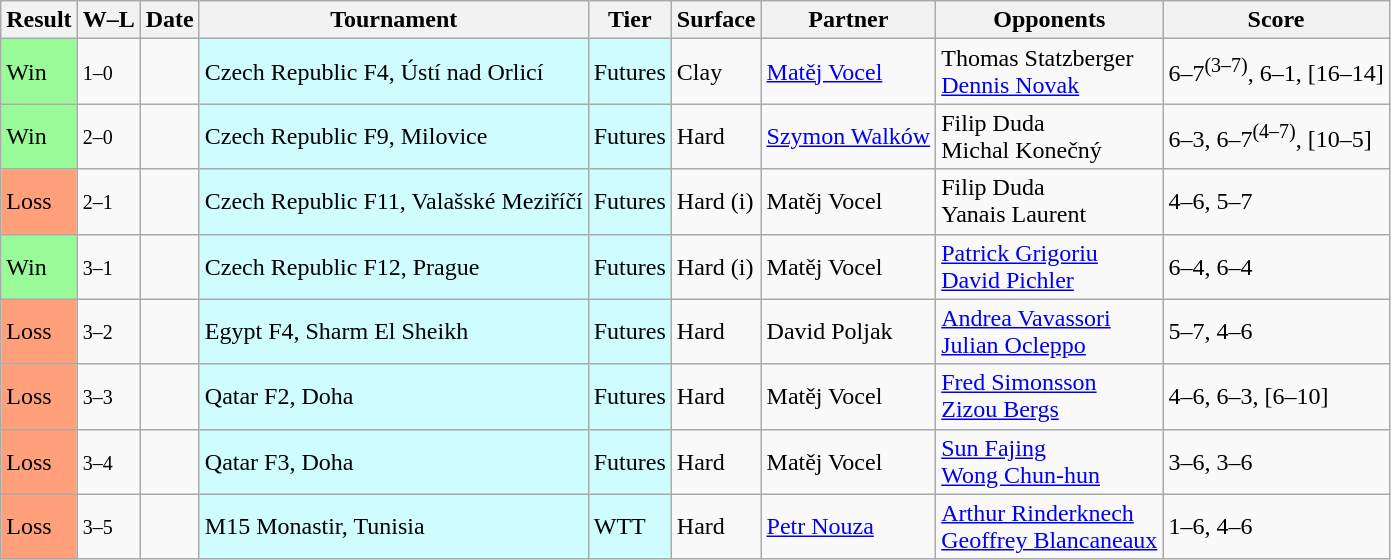<table class="sortable wikitable">
<tr>
<th>Result</th>
<th class="unsortable">W–L</th>
<th>Date</th>
<th>Tournament</th>
<th>Tier</th>
<th>Surface</th>
<th>Partner</th>
<th>Opponents</th>
<th class="unsortable">Score</th>
</tr>
<tr>
<td bgcolor=98FB98>Win</td>
<td><small>1–0</small></td>
<td></td>
<td style="background:#cffcff;">Czech Republic F4, Ústí nad Orlicí</td>
<td style="background:#cffcff;">Futures</td>
<td>Clay</td>
<td> <a href='#'>Matěj Vocel</a></td>
<td> Thomas Statzberger<br> <a href='#'>Dennis Novak</a></td>
<td>6–7<sup>(3–7)</sup>, 6–1, [16–14]</td>
</tr>
<tr>
<td bgcolor=98FB98>Win</td>
<td><small>2–0</small></td>
<td></td>
<td style="background:#cffcff;">Czech Republic F9, Milovice</td>
<td style="background:#cffcff;">Futures</td>
<td>Hard</td>
<td> <a href='#'>Szymon Walków</a></td>
<td> Filip Duda<br> Michal Konečný</td>
<td>6–3, 6–7<sup>(4–7)</sup>, [10–5]</td>
</tr>
<tr>
<td bgcolor=FFA07A>Loss</td>
<td><small>2–1</small></td>
<td></td>
<td style="background:#cffcff;">Czech Republic F11, Valašské Meziříčí</td>
<td style="background:#cffcff;">Futures</td>
<td>Hard (i)</td>
<td> Matěj Vocel</td>
<td> Filip Duda<br> Yanais Laurent</td>
<td>4–6, 5–7</td>
</tr>
<tr>
<td bgcolor=98FB98>Win</td>
<td><small>3–1</small></td>
<td></td>
<td style="background:#cffcff;">Czech Republic F12, Prague</td>
<td style="background:#cffcff;">Futures</td>
<td>Hard (i)</td>
<td> Matěj Vocel</td>
<td> <a href='#'>Patrick Grigoriu</a><br> <a href='#'>David Pichler</a></td>
<td>6–4, 6–4</td>
</tr>
<tr>
<td bgcolor=FFA07A>Loss</td>
<td><small>3–2</small></td>
<td></td>
<td style="background:#cffcff;">Egypt F4, Sharm El Sheikh</td>
<td style="background:#cffcff;">Futures</td>
<td>Hard</td>
<td> David Poljak</td>
<td> <a href='#'>Andrea Vavassori</a><br> <a href='#'>Julian Ocleppo</a></td>
<td>5–7, 4–6</td>
</tr>
<tr>
<td bgcolor=FFA07A>Loss</td>
<td><small>3–3</small></td>
<td></td>
<td style="background:#cffcff;">Qatar F2, Doha</td>
<td style="background:#cffcff;">Futures</td>
<td>Hard</td>
<td> Matěj Vocel</td>
<td> <a href='#'>Fred Simonsson</a><br> <a href='#'>Zizou Bergs</a></td>
<td>4–6, 6–3, [6–10]</td>
</tr>
<tr>
<td bgcolor=FFA07A>Loss</td>
<td><small>3–4</small></td>
<td></td>
<td style="background:#cffcff;">Qatar F3, Doha</td>
<td style="background:#cffcff;">Futures</td>
<td>Hard</td>
<td> Matěj Vocel</td>
<td> <a href='#'>Sun Fajing</a><br> <a href='#'>Wong Chun-hun</a></td>
<td>3–6, 3–6</td>
</tr>
<tr>
<td bgcolor=FFA07A>Loss</td>
<td><small>3–5</small></td>
<td></td>
<td style="background:#cffcff;">M15 Monastir, Tunisia</td>
<td style="background:#cffcff;">WTT</td>
<td>Hard</td>
<td> <a href='#'>Petr Nouza</a></td>
<td> <a href='#'>Arthur Rinderknech</a><br> <a href='#'>Geoffrey Blancaneaux</a></td>
<td>1–6, 4–6</td>
</tr>
</table>
